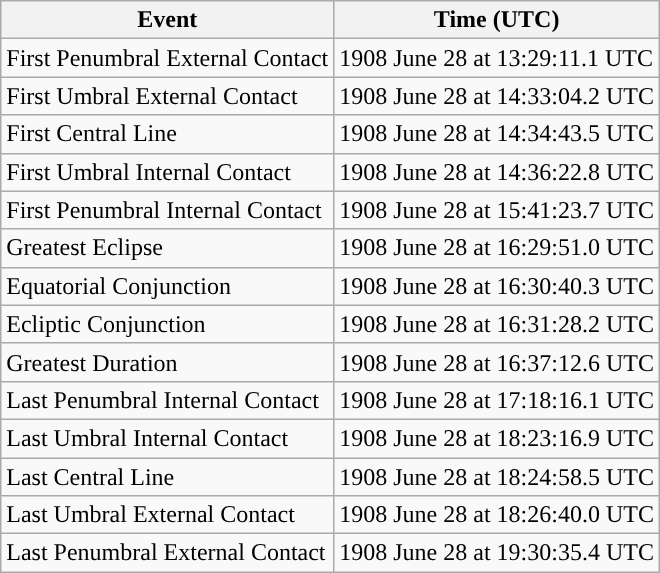<table class="wikitable">
<tr>
<th>Event</th>
<th>Time (UTC)</th>
</tr>
<tr>
<td>First Penumbral External Contact</td>
<td>1908 June 28 at 13:29:11.1 UTC</td>
</tr>
<tr>
<td>First Umbral External Contact</td>
<td>1908 June 28 at 14:33:04.2 UTC</td>
</tr>
<tr>
<td>First Central Line</td>
<td>1908 June 28 at 14:34:43.5 UTC</td>
</tr>
<tr>
<td>First Umbral Internal Contact</td>
<td>1908 June 28 at 14:36:22.8 UTC</td>
</tr>
<tr>
<td>First Penumbral Internal Contact</td>
<td>1908 June 28 at 15:41:23.7 UTC</td>
</tr>
<tr>
<td>Greatest Eclipse</td>
<td>1908 June 28 at 16:29:51.0 UTC</td>
</tr>
<tr>
<td>Equatorial Conjunction</td>
<td>1908 June 28 at 16:30:40.3 UTC</td>
</tr>
<tr>
<td>Ecliptic Conjunction</td>
<td>1908 June 28 at 16:31:28.2 UTC</td>
</tr>
<tr>
<td>Greatest Duration</td>
<td>1908 June 28 at 16:37:12.6 UTC</td>
</tr>
<tr>
<td>Last Penumbral Internal Contact</td>
<td>1908 June 28 at 17:18:16.1 UTC</td>
</tr>
<tr>
<td>Last Umbral Internal Contact</td>
<td>1908 June 28 at 18:23:16.9 UTC</td>
</tr>
<tr>
<td>Last Central Line</td>
<td>1908 June 28 at 18:24:58.5 UTC</td>
</tr>
<tr>
<td>Last Umbral External Contact</td>
<td>1908 June 28 at 18:26:40.0 UTC</td>
</tr>
<tr>
<td>Last Penumbral External Contact</td>
<td>1908 June 28 at 19:30:35.4 UTC</td>
</tr>
</table>
